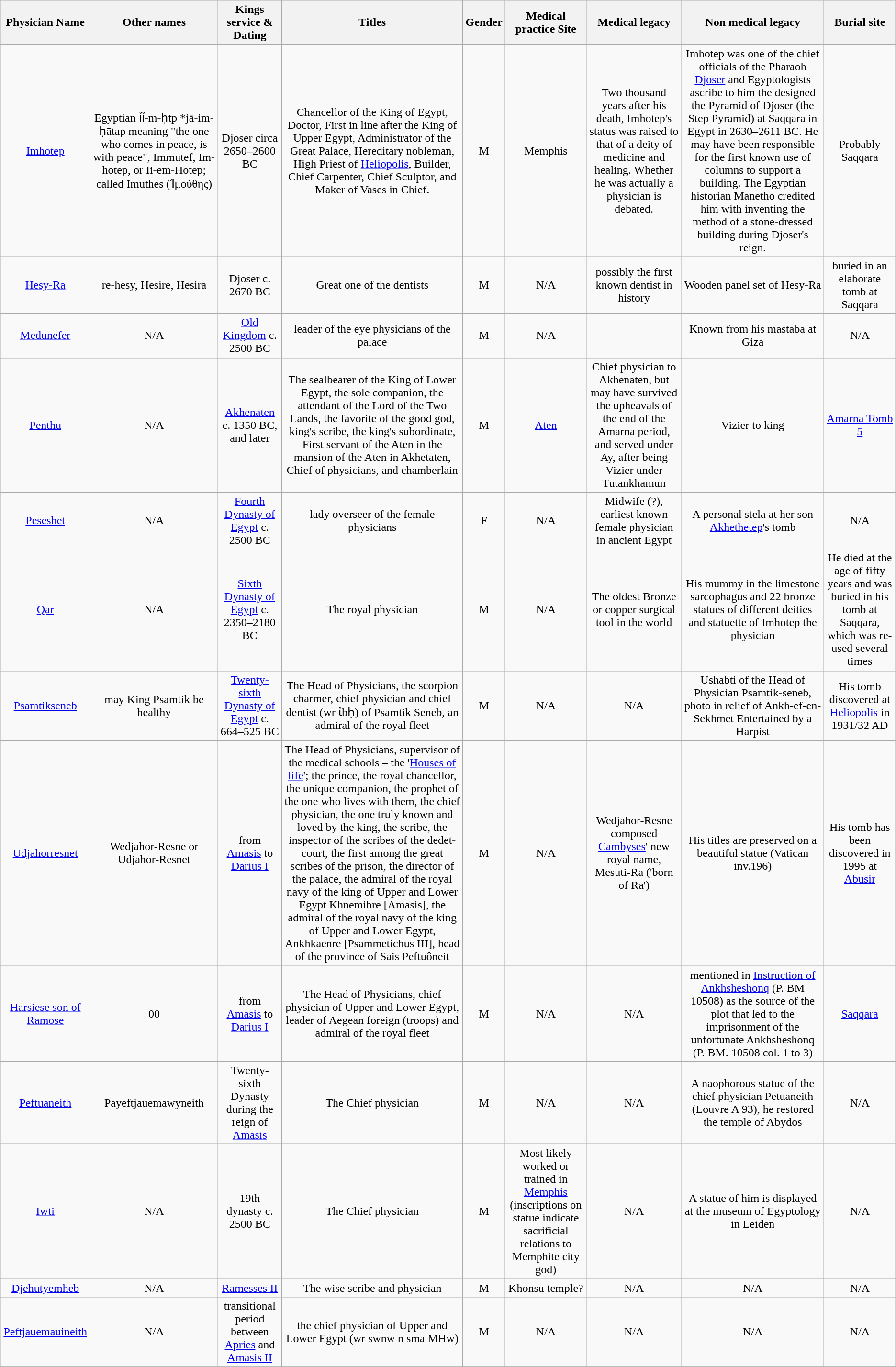<table class="wikitable" style="text-align:center; width:100;">
<tr>
<th>Physician Name</th>
<th>Other names</th>
<th>Kings service & Dating</th>
<th>Titles</th>
<th>Gender</th>
<th>Medical practice Site</th>
<th>Medical legacy</th>
<th>Non medical legacy</th>
<th>Burial site</th>
</tr>
<tr>
<td><a href='#'>Imhotep</a></td>
<td>Egyptian ỉỉ-m-ḥtp *jā-im-ḥātap meaning "the one who comes in peace, is with peace", Immutef, Im-hotep, or Ii-em-Hotep; called Imuthes (Ἰμούθης)</td>
<td>Djoser circa 2650–2600 BC</td>
<td>Chancellor of the King of Egypt, Doctor, First in line after the King of Upper Egypt, Administrator of the Great Palace, Hereditary nobleman, High Priest of <a href='#'>Heliopolis</a>, Builder, Chief Carpenter, Chief Sculptor, and Maker of Vases in Chief.</td>
<td>M</td>
<td>Memphis</td>
<td>Two thousand years after his death, Imhotep's status was raised to that of a deity of medicine and healing. Whether he was actually a physician is debated.</td>
<td>Imhotep was one of the chief officials of the Pharaoh <a href='#'>Djoser</a> and Egyptologists ascribe to him the designed the Pyramid of Djoser (the Step Pyramid) at Saqqara in Egypt in 2630–2611 BC. He may have been responsible for the first known use of columns to support a building. The Egyptian historian Manetho credited him with inventing the method of a stone-dressed building during Djoser's reign.</td>
<td>Probably Saqqara</td>
</tr>
<tr>
<td><a href='#'>Hesy-Ra</a></td>
<td>re-hesy, Hesire, Hesira</td>
<td>Djoser c. 2670 BC</td>
<td>Great one of the dentists</td>
<td>M</td>
<td>N/A</td>
<td>possibly the first known dentist in history</td>
<td>Wooden panel set of Hesy-Ra</td>
<td>buried in an elaborate tomb at Saqqara</td>
</tr>
<tr>
<td><a href='#'>Medunefer</a></td>
<td>N/A</td>
<td><a href='#'>Old Kingdom</a> c. 2500 BC</td>
<td>leader of the eye physicians of the palace</td>
<td>M</td>
<td>N/A</td>
<td></td>
<td>Known from his mastaba at Giza</td>
<td>N/A</td>
</tr>
<tr>
<td><a href='#'>Penthu</a></td>
<td>N/A</td>
<td><a href='#'>Akhenaten</a> c. 1350 BC, and later</td>
<td>The sealbearer of the King of Lower Egypt, the sole companion, the attendant of the Lord of the Two Lands, the favorite of the good god, king's scribe, the king's subordinate, First servant of the Aten in the mansion of the Aten in Akhetaten, Chief of physicians, and chamberlain</td>
<td>M</td>
<td><a href='#'>Aten</a></td>
<td>Chief physician to Akhenaten, but may have survived the upheavals of the end of the Amarna period, and served under Ay, after being Vizier under Tutankhamun</td>
<td>Vizier to king</td>
<td><a href='#'>Amarna Tomb 5</a></td>
</tr>
<tr>
<td><a href='#'>Peseshet</a></td>
<td>N/A</td>
<td><a href='#'>Fourth Dynasty of Egypt</a> c. 2500 BC</td>
<td>lady overseer of the female physicians</td>
<td>F</td>
<td>N/A</td>
<td>Midwife (?), earliest known female physician in ancient Egypt</td>
<td>A personal stela at her son <a href='#'>Akhethetep</a>'s tomb</td>
<td>N/A</td>
</tr>
<tr>
<td><a href='#'>Qar</a></td>
<td>N/A</td>
<td><a href='#'>Sixth Dynasty of Egypt</a> c. 2350–2180 BC</td>
<td>The royal physician</td>
<td>M</td>
<td>N/A</td>
<td>The oldest Bronze or copper surgical tool in the world</td>
<td>His mummy in the limestone sarcophagus and 22 bronze statues of different deities and statuette of Imhotep the physician</td>
<td>He died at the age of fifty years and was buried in his tomb at Saqqara, which was re-used several times</td>
</tr>
<tr>
<td><a href='#'>Psamtikseneb</a></td>
<td>may King Psamtik be healthy</td>
<td><a href='#'>Twenty-sixth Dynasty of Egypt</a> c. 664–525 BC</td>
<td>The Head of Physicians, the scorpion charmer, chief physician and chief dentist (wr ἰbḥ) of Psamtik Seneb, an admiral of the royal fleet</td>
<td>M</td>
<td>N/A</td>
<td>N/A</td>
<td>Ushabti of the Head of Physician Psamtik-seneb, photo in relief of Ankh-ef-en-Sekhmet Entertained by a Harpist</td>
<td>His tomb discovered at <a href='#'>Heliopolis</a> in 1931/32 AD</td>
</tr>
<tr>
<td><a href='#'>Udjahorresnet</a></td>
<td>Wedjahor-Resne or Udjahor-Resnet</td>
<td>from <a href='#'>Amasis</a> to <a href='#'>Darius I</a></td>
<td>The Head of Physicians, supervisor of the medical schools – the '<a href='#'>Houses of life</a>'; the prince, the royal chancellor, the unique companion, the prophet of the one who lives with them, the chief physician, the one truly known and loved by the king, the scribe, the inspector of the scribes of the dedet-court, the first among the great scribes of the prison, the director of the palace, the admiral of the royal navy of the king of Upper and Lower Egypt Khnemibre [Amasis], the admiral of the royal navy of the king of Upper and Lower Egypt, Ankhkaenre [Psammetichus III], head of the province of Sais Peftuôneit</td>
<td>M</td>
<td>N/A</td>
<td>Wedjahor-Resne composed <a href='#'>Cambyses</a>' new royal name, Mesuti-Ra ('born of Ra')</td>
<td>His titles are preserved on a beautiful statue (Vatican inv.196)</td>
<td>His tomb has been discovered in 1995 at <a href='#'>Abusir</a></td>
</tr>
<tr>
<td><a href='#'>Harsiese son of Ramose</a></td>
<td>00</td>
<td>from <a href='#'>Amasis</a> to <a href='#'>Darius I</a></td>
<td>The Head of Physicians, chief physician of Upper and Lower Egypt, leader of Aegean foreign (troops) and admiral of the royal fleet</td>
<td>M</td>
<td>N/A</td>
<td>N/A</td>
<td>mentioned in <a href='#'>Instruction of Ankhsheshonq</a> (P. BM 10508) as the source of the plot that led to the imprisonment of the unfortunate Ankhsheshonq (P. BM. 10508 col. 1 to 3)</td>
<td><a href='#'>Saqqara</a></td>
</tr>
<tr>
<td><a href='#'>Peftuaneith</a></td>
<td>Payeftjauemawyneith</td>
<td>Twenty-sixth Dynasty during the reign of <a href='#'>Amasis</a></td>
<td>The Chief physician</td>
<td>M</td>
<td>N/A</td>
<td>N/A</td>
<td>A naophorous statue of the chief physician Petuaneith (Louvre A 93), he restored the temple of Abydos</td>
<td>N/A</td>
</tr>
<tr>
<td><a href='#'>Iwti</a></td>
<td>N/A</td>
<td>19th dynasty c. 2500 BC</td>
<td>The Chief physician</td>
<td>M</td>
<td>Most likely worked or trained in <a href='#'>Memphis</a> (inscriptions on statue indicate sacrificial relations to Memphite city god)</td>
<td>N/A</td>
<td>A statue of him is displayed at the museum of Egyptology in Leiden</td>
<td>N/A</td>
</tr>
<tr>
<td><a href='#'>Djehutyemheb</a></td>
<td>N/A</td>
<td><a href='#'>Ramesses II</a></td>
<td>The wise scribe and physician</td>
<td>M</td>
<td>Khonsu temple?</td>
<td>N/A</td>
<td>N/A</td>
<td>N/A</td>
</tr>
<tr>
<td><a href='#'>Peftjauemauineith</a></td>
<td>N/A</td>
<td>transitional period between <a href='#'>Apries</a> and <a href='#'>Amasis II</a></td>
<td>the chief physician of Upper and Lower Egypt (wr swnw n sma MHw)</td>
<td>M</td>
<td>N/A</td>
<td>N/A</td>
<td>N/A</td>
<td>N/A</td>
</tr>
<tr>
</tr>
</table>
